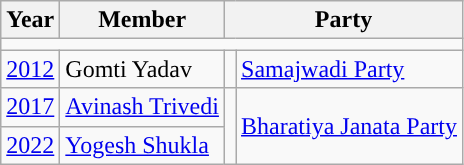<table class="wikitable">
<tr>
<th>Year</th>
<th>Member</th>
<th colspan="2">Party</th>
</tr>
<tr>
<td colspan="4"></td>
</tr>
<tr>
<td><a href='#'>2012</a></td>
<td>Gomti Yadav</td>
<td style="background-color: "></td>
<td><a href='#'>Samajwadi Party</a></td>
</tr>
<tr>
<td><a href='#'>2017</a></td>
<td><a href='#'>Avinash Trivedi</a></td>
<td rowspan="2" style="background-color: "></td>
<td rowspan="2"><a href='#'>Bharatiya Janata Party</a></td>
</tr>
<tr>
<td><a href='#'>2022</a></td>
<td><a href='#'>Yogesh Shukla</a></td>
</tr>
</table>
